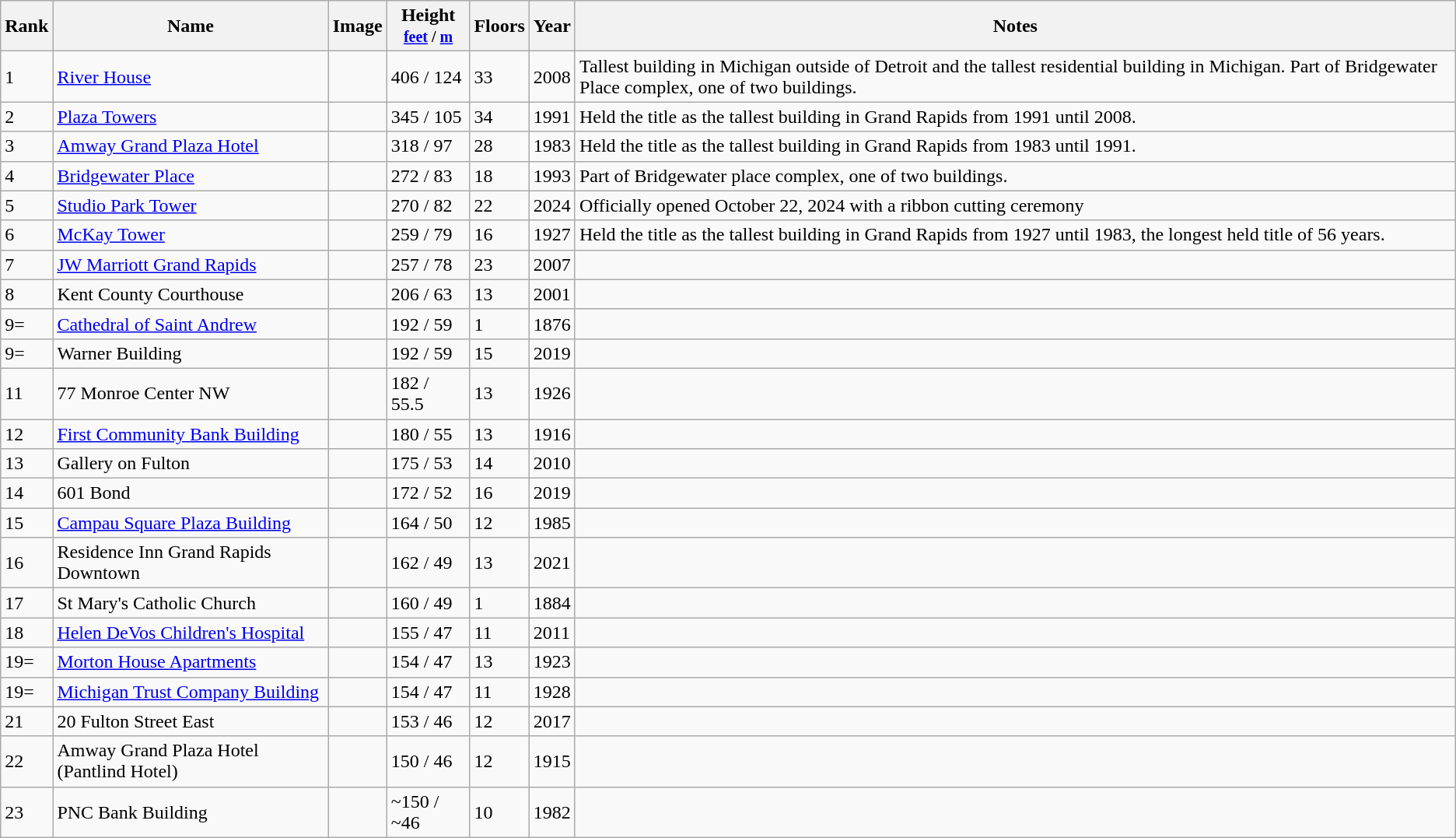<table class="wikitable sortable">
<tr>
<th>Rank</th>
<th>Name</th>
<th>Image</th>
<th>Height<br><small><a href='#'>feet</a> / <a href='#'>m</a></small></th>
<th>Floors</th>
<th>Year</th>
<th class="unsortable">Notes</th>
</tr>
<tr>
<td>1</td>
<td><a href='#'>River House</a></td>
<td></td>
<td>406 / 124</td>
<td>33</td>
<td>2008</td>
<td>Tallest building in Michigan outside of Detroit and the tallest residential building in Michigan. Part of Bridgewater Place complex, one of two buildings.</td>
</tr>
<tr>
<td>2</td>
<td><a href='#'>Plaza Towers</a></td>
<td></td>
<td>345 / 105</td>
<td>34</td>
<td>1991</td>
<td>Held the title as the tallest building in Grand Rapids from 1991 until 2008.</td>
</tr>
<tr>
<td>3</td>
<td><a href='#'>Amway Grand Plaza Hotel</a></td>
<td></td>
<td>318 / 97</td>
<td>28</td>
<td>1983</td>
<td>Held the title as the tallest building in Grand Rapids from 1983 until 1991.</td>
</tr>
<tr>
<td>4</td>
<td><a href='#'>Bridgewater Place</a></td>
<td></td>
<td>272 / 83</td>
<td>18</td>
<td>1993</td>
<td>Part of Bridgewater place complex, one of two buildings.</td>
</tr>
<tr>
<td>5</td>
<td><a href='#'>Studio Park Tower</a></td>
<td></td>
<td>270 / 82</td>
<td>22</td>
<td>2024</td>
<td>Officially opened October 22, 2024 with a ribbon cutting ceremony</td>
</tr>
<tr>
<td>6</td>
<td><a href='#'>McKay Tower</a></td>
<td></td>
<td>259 / 79</td>
<td>16</td>
<td>1927</td>
<td>Held the title as the tallest building in Grand Rapids from 1927 until 1983, the longest held title of 56 years.</td>
</tr>
<tr>
<td>7</td>
<td><a href='#'>JW Marriott Grand Rapids</a></td>
<td></td>
<td>257 / 78</td>
<td>23</td>
<td>2007</td>
<td></td>
</tr>
<tr>
<td>8</td>
<td>Kent County Courthouse</td>
<td></td>
<td>206 / 63</td>
<td>13</td>
<td>2001</td>
<td></td>
</tr>
<tr>
<td>9=</td>
<td><a href='#'>Cathedral of Saint Andrew</a></td>
<td></td>
<td>192 / 59</td>
<td>1</td>
<td>1876</td>
<td></td>
</tr>
<tr>
<td>9=</td>
<td>Warner Building</td>
<td></td>
<td>192 / 59</td>
<td>15</td>
<td>2019</td>
<td></td>
</tr>
<tr>
<td>11</td>
<td>77 Monroe Center NW</td>
<td></td>
<td>182 / 55.5</td>
<td>13</td>
<td>1926</td>
<td></td>
</tr>
<tr>
<td>12</td>
<td><a href='#'>First Community Bank Building</a></td>
<td></td>
<td>180 / 55</td>
<td>13</td>
<td>1916</td>
<td></td>
</tr>
<tr>
<td>13</td>
<td>Gallery on Fulton</td>
<td></td>
<td>175 / 53</td>
<td>14</td>
<td>2010</td>
<td></td>
</tr>
<tr>
<td>14</td>
<td>601 Bond</td>
<td></td>
<td>172 / 52</td>
<td>16</td>
<td>2019</td>
<td></td>
</tr>
<tr>
<td>15</td>
<td><a href='#'>Campau Square Plaza Building</a></td>
<td></td>
<td>164 / 50</td>
<td>12</td>
<td>1985</td>
<td></td>
</tr>
<tr>
<td>16</td>
<td>Residence Inn Grand Rapids Downtown</td>
<td></td>
<td>162 / 49</td>
<td>13</td>
<td>2021</td>
<td></td>
</tr>
<tr>
<td>17</td>
<td>St Mary's Catholic Church</td>
<td></td>
<td>160 / 49</td>
<td>1</td>
<td>1884</td>
<td></td>
</tr>
<tr>
<td>18</td>
<td><a href='#'>Helen DeVos Children's Hospital</a></td>
<td></td>
<td>155 / 47</td>
<td>11</td>
<td>2011</td>
<td></td>
</tr>
<tr>
<td>19=</td>
<td><a href='#'>Morton House Apartments</a></td>
<td></td>
<td>154 / 47</td>
<td>13</td>
<td>1923</td>
<td></td>
</tr>
<tr>
<td>19=</td>
<td><a href='#'>Michigan Trust Company Building</a></td>
<td></td>
<td>154 / 47</td>
<td>11</td>
<td>1928</td>
<td></td>
</tr>
<tr>
<td>21</td>
<td>20 Fulton Street East</td>
<td></td>
<td>153 / 46</td>
<td>12</td>
<td>2017</td>
<td></td>
</tr>
<tr>
<td>22</td>
<td>Amway Grand Plaza Hotel (Pantlind Hotel)</td>
<td></td>
<td>150 / 46</td>
<td>12</td>
<td>1915</td>
<td></td>
</tr>
<tr>
<td>23</td>
<td>PNC Bank Building</td>
<td></td>
<td>~150 / ~46</td>
<td>10</td>
<td>1982</td>
<td></td>
</tr>
</table>
